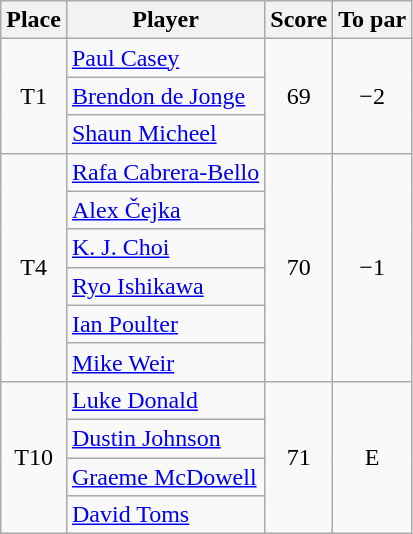<table class="wikitable">
<tr>
<th>Place</th>
<th>Player</th>
<th>Score</th>
<th>To par</th>
</tr>
<tr>
<td rowspan=3 align=center>T1</td>
<td> <a href='#'>Paul Casey</a></td>
<td rowspan=3 align=center>69</td>
<td rowspan=3 align=center>−2</td>
</tr>
<tr>
<td> <a href='#'>Brendon de Jonge</a></td>
</tr>
<tr>
<td> <a href='#'>Shaun Micheel</a></td>
</tr>
<tr>
<td rowspan=6 align=center>T4</td>
<td> <a href='#'>Rafa Cabrera-Bello</a></td>
<td rowspan=6 align=center>70</td>
<td rowspan=6 align=center>−1</td>
</tr>
<tr>
<td> <a href='#'>Alex Čejka</a></td>
</tr>
<tr>
<td> <a href='#'>K. J. Choi</a></td>
</tr>
<tr>
<td> <a href='#'>Ryo Ishikawa</a></td>
</tr>
<tr>
<td> <a href='#'>Ian Poulter</a></td>
</tr>
<tr>
<td> <a href='#'>Mike Weir</a></td>
</tr>
<tr>
<td rowspan=4 align=center>T10</td>
<td> <a href='#'>Luke Donald</a></td>
<td rowspan=4 align=center>71</td>
<td rowspan=4 align=center>E</td>
</tr>
<tr>
<td> <a href='#'>Dustin Johnson</a></td>
</tr>
<tr>
<td> <a href='#'>Graeme McDowell</a></td>
</tr>
<tr>
<td> <a href='#'>David Toms</a></td>
</tr>
</table>
